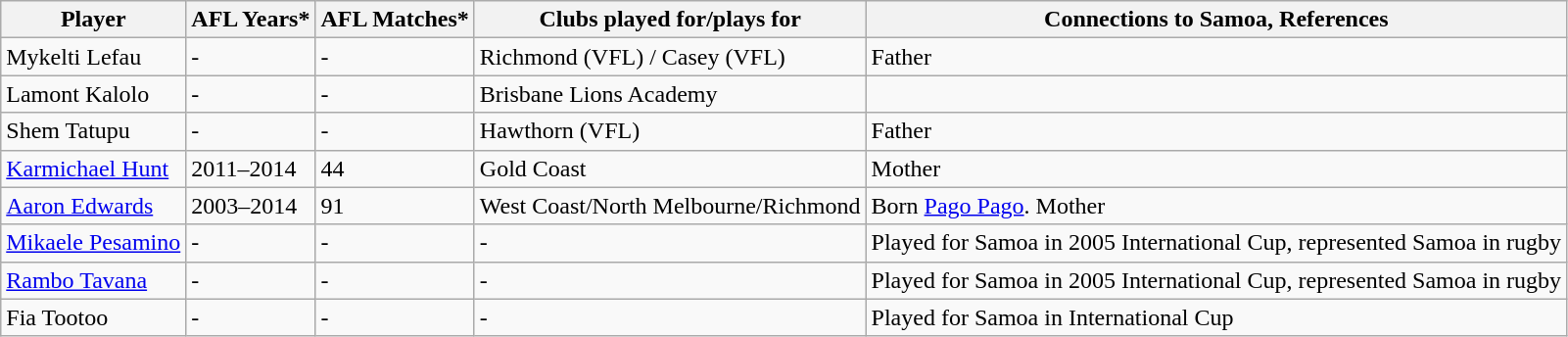<table class="wikitable sortable">
<tr>
<th>Player</th>
<th>AFL Years*</th>
<th>AFL Matches*</th>
<th>Clubs played for/plays for</th>
<th>Connections to Samoa, References</th>
</tr>
<tr>
<td>Mykelti Lefau</td>
<td>-</td>
<td>-</td>
<td>Richmond (VFL) / Casey (VFL)</td>
<td>Father</td>
</tr>
<tr>
<td>Lamont Kalolo</td>
<td>-</td>
<td>-</td>
<td>Brisbane Lions Academy</td>
<td></td>
</tr>
<tr>
<td>Shem Tatupu</td>
<td>-</td>
<td>-</td>
<td>Hawthorn (VFL)</td>
<td>Father</td>
</tr>
<tr>
<td><a href='#'>Karmichael Hunt</a></td>
<td>2011–2014</td>
<td>44</td>
<td>Gold Coast</td>
<td>Mother</td>
</tr>
<tr>
<td><a href='#'>Aaron Edwards</a></td>
<td>2003–2014</td>
<td>91</td>
<td>West Coast/North Melbourne/Richmond</td>
<td>Born <a href='#'>Pago Pago</a>. Mother</td>
</tr>
<tr>
<td><a href='#'>Mikaele Pesamino</a></td>
<td>-</td>
<td>-</td>
<td>-</td>
<td>Played for Samoa in 2005 International Cup, represented Samoa in rugby</td>
</tr>
<tr>
<td><a href='#'>Rambo Tavana</a></td>
<td>-</td>
<td ->-</td>
<td>-</td>
<td>Played for Samoa in 2005 International Cup, represented Samoa in rugby</td>
</tr>
<tr>
<td>Fia Tootoo</td>
<td>-</td>
<td>-</td>
<td>-</td>
<td>Played for Samoa in International Cup</td>
</tr>
</table>
